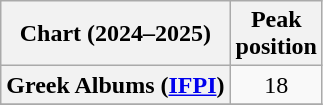<table class="wikitable plainrowheaders" style="text-align:center">
<tr>
<th scope="col">Chart (2024–2025)</th>
<th scope="col">Peak<br>position</th>
</tr>
<tr>
<th scope="row">Greek Albums (<a href='#'>IFPI</a>)</th>
<td>18</td>
</tr>
<tr>
</tr>
</table>
